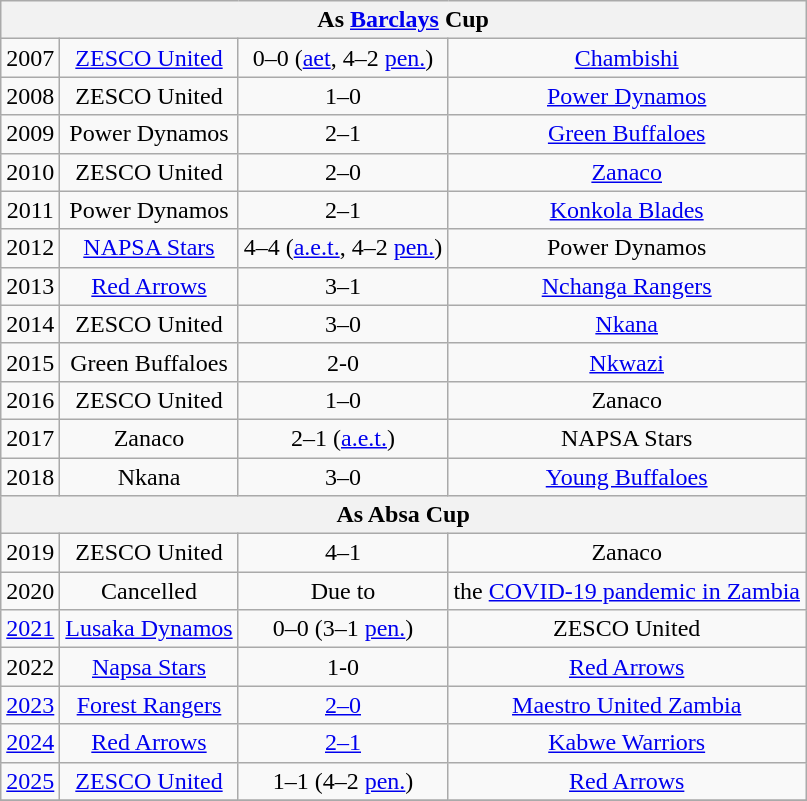<table class="wikitable" style="text-align: center;">
<tr>
<th colspan=4>As <a href='#'>Barclays</a> Cup</th>
</tr>
<tr>
<td>2007</td>
<td><a href='#'>ZESCO United</a></td>
<td>0–0 (<a href='#'>aet</a>, 4–2 <a href='#'>pen.</a>)</td>
<td><a href='#'>Chambishi</a></td>
</tr>
<tr>
<td>2008</td>
<td>ZESCO United</td>
<td>1–0</td>
<td><a href='#'>Power Dynamos</a></td>
</tr>
<tr>
<td>2009</td>
<td>Power Dynamos</td>
<td>2–1</td>
<td><a href='#'>Green Buffaloes</a></td>
</tr>
<tr>
<td>2010</td>
<td>ZESCO United</td>
<td>2–0</td>
<td><a href='#'>Zanaco</a></td>
</tr>
<tr>
<td>2011</td>
<td>Power Dynamos</td>
<td>2–1</td>
<td><a href='#'>Konkola Blades</a></td>
</tr>
<tr>
<td>2012</td>
<td><a href='#'>NAPSA Stars</a></td>
<td>4–4 (<a href='#'>a.e.t.</a>, 4–2 <a href='#'>pen.</a>)</td>
<td>Power Dynamos</td>
</tr>
<tr>
<td>2013</td>
<td><a href='#'>Red Arrows</a></td>
<td>3–1</td>
<td><a href='#'>Nchanga Rangers</a></td>
</tr>
<tr>
<td>2014</td>
<td>ZESCO United</td>
<td>3–0</td>
<td><a href='#'>Nkana</a></td>
</tr>
<tr>
<td>2015</td>
<td>Green Buffaloes</td>
<td>2-0</td>
<td><a href='#'>Nkwazi</a></td>
</tr>
<tr>
<td>2016</td>
<td>ZESCO United</td>
<td>1–0</td>
<td>Zanaco</td>
</tr>
<tr>
<td>2017</td>
<td>Zanaco</td>
<td>2–1 (<a href='#'>a.e.t.</a>)</td>
<td>NAPSA Stars</td>
</tr>
<tr>
<td>2018</td>
<td>Nkana</td>
<td>3–0</td>
<td><a href='#'>Young Buffaloes</a></td>
</tr>
<tr>
<th colspan=4>As Absa Cup</th>
</tr>
<tr>
<td>2019</td>
<td>ZESCO United</td>
<td>4–1</td>
<td>Zanaco</td>
</tr>
<tr>
<td>2020</td>
<td>Cancelled</td>
<td>Due to</td>
<td>the <a href='#'>COVID-19 pandemic in Zambia</a></td>
</tr>
<tr>
<td><a href='#'>2021</a></td>
<td><a href='#'>Lusaka Dynamos</a></td>
<td>0–0 (3–1 <a href='#'>pen.</a>)</td>
<td>ZESCO United</td>
</tr>
<tr>
<td>2022</td>
<td><a href='#'>Napsa Stars</a></td>
<td>1-0</td>
<td><a href='#'>Red Arrows</a></td>
</tr>
<tr>
<td><a href='#'>2023</a></td>
<td><a href='#'>Forest Rangers</a></td>
<td><a href='#'>2–0</a></td>
<td><a href='#'>Maestro United Zambia</a></td>
</tr>
<tr>
<td><a href='#'>2024</a></td>
<td><a href='#'>Red Arrows</a></td>
<td><a href='#'>2–1</a></td>
<td><a href='#'>Kabwe Warriors</a></td>
</tr>
<tr>
<td><a href='#'>2025</a></td>
<td><a href='#'>ZESCO United</a></td>
<td>1–1 (4–2 <a href='#'>pen.</a>)</td>
<td><a href='#'>Red Arrows</a></td>
</tr>
<tr>
</tr>
</table>
